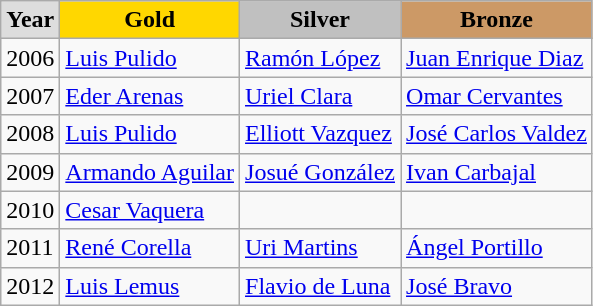<table class="wikitable" style="text-align:left;">
<tr>
<td style="background:#DDDDDD; font-weight:bold; text-align:center;">Year</td>
<td style="background:gold; font-weight:bold; text-align:center;">Gold</td>
<td style="background:silver; font-weight:bold; text-align:center;">Silver</td>
<td style="background:#cc9966; font-weight:bold; text-align:center;">Bronze</td>
</tr>
<tr>
<td>2006</td>
<td><a href='#'>Luis Pulido</a></td>
<td><a href='#'>Ramón López</a></td>
<td><a href='#'>Juan Enrique Diaz</a></td>
</tr>
<tr>
<td>2007</td>
<td><a href='#'>Eder Arenas</a></td>
<td><a href='#'>Uriel Clara</a></td>
<td><a href='#'>Omar Cervantes</a></td>
</tr>
<tr>
<td>2008</td>
<td><a href='#'>Luis Pulido</a></td>
<td><a href='#'>Elliott Vazquez</a></td>
<td><a href='#'>José Carlos Valdez</a></td>
</tr>
<tr>
<td>2009</td>
<td><a href='#'>Armando Aguilar</a></td>
<td><a href='#'>Josué González</a></td>
<td><a href='#'>Ivan Carbajal</a></td>
</tr>
<tr>
<td>2010</td>
<td><a href='#'>Cesar Vaquera</a></td>
<td></td>
<td></td>
</tr>
<tr>
<td>2011</td>
<td><a href='#'>René Corella</a></td>
<td><a href='#'>Uri Martins</a></td>
<td><a href='#'>Ángel Portillo</a></td>
</tr>
<tr>
<td>2012</td>
<td><a href='#'>Luis Lemus</a></td>
<td><a href='#'>Flavio de Luna</a></td>
<td><a href='#'>José Bravo</a></td>
</tr>
</table>
